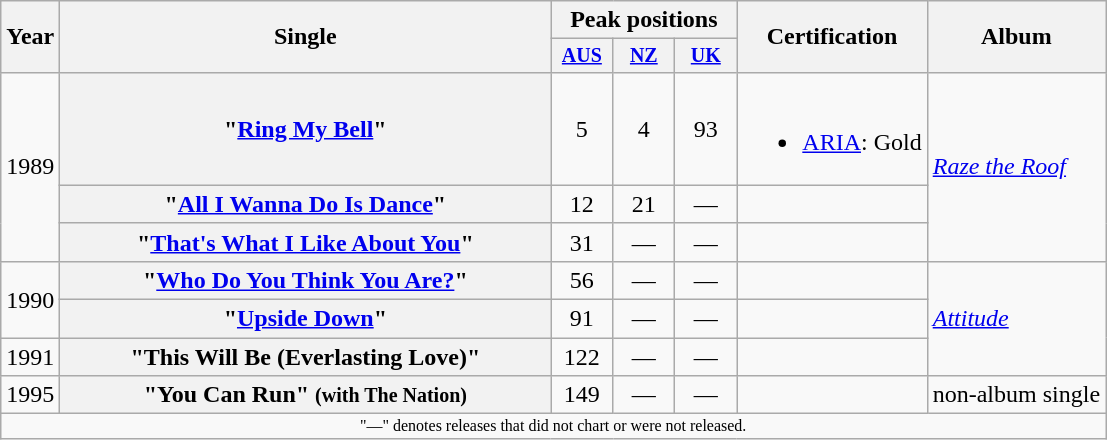<table class="wikitable plainrowheaders" style="text-align:center;">
<tr>
<th rowspan="2">Year</th>
<th rowspan="2" style="width:20em;">Single</th>
<th colspan="3">Peak positions</th>
<th rowspan="2">Certification</th>
<th rowspan="2">Album</th>
</tr>
<tr style="font-size:smaller;">
<th style="width:35px;"><a href='#'>AUS</a><br></th>
<th style="width:35px;"><a href='#'>NZ</a><br></th>
<th style="width:35px;"><a href='#'>UK</a><br></th>
</tr>
<tr>
<td rowspan="3">1989</td>
<th scope="row">"<a href='#'>Ring My Bell</a>"</th>
<td>5</td>
<td>4</td>
<td>93</td>
<td><br><ul><li><a href='#'>ARIA</a>: Gold</li></ul></td>
<td style="text-align:left;" rowspan="3"><em><a href='#'>Raze the Roof</a></em></td>
</tr>
<tr>
<th scope="row">"<a href='#'>All I Wanna Do Is Dance</a>"</th>
<td>12</td>
<td>21</td>
<td>—</td>
<td></td>
</tr>
<tr>
<th scope="row">"<a href='#'>That's What I Like About You</a>"</th>
<td>31</td>
<td>—</td>
<td>—</td>
<td></td>
</tr>
<tr>
<td rowspan="2">1990</td>
<th scope="row">"<a href='#'>Who Do You Think You Are?</a>"</th>
<td>56</td>
<td>—</td>
<td>—</td>
<td></td>
<td style="text-align:left;" rowspan="3"><em><a href='#'>Attitude</a></em></td>
</tr>
<tr>
<th scope="row">"<a href='#'>Upside Down</a>"</th>
<td>91</td>
<td>—</td>
<td>—</td>
<td></td>
</tr>
<tr>
<td rowspan="1">1991</td>
<th scope="row">"This Will Be (Everlasting Love)"</th>
<td>122</td>
<td>—</td>
<td>—</td>
<td></td>
</tr>
<tr>
<td rowspan="1">1995</td>
<th scope="row">"You Can Run" <small>(with The Nation)</small></th>
<td>149</td>
<td>—</td>
<td>—</td>
<td></td>
<td style="text-align:left;" rowspan="1">non-album single</td>
</tr>
<tr>
<td colspan="17" style="text-align:center; font-size:8pt;">"—" denotes releases that did not chart or were not released.</td>
</tr>
</table>
